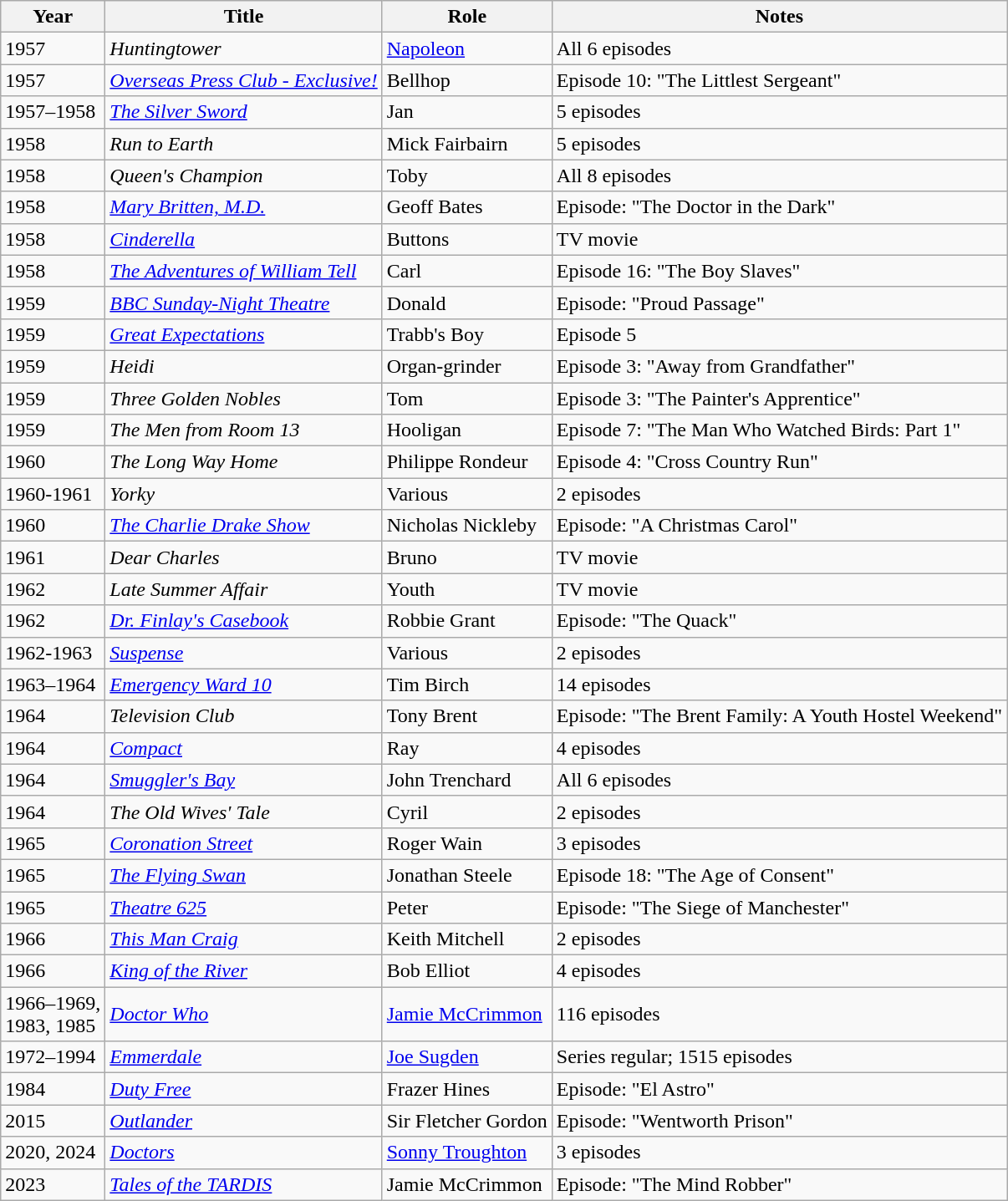<table class="wikitable">
<tr>
<th>Year</th>
<th>Title</th>
<th>Role</th>
<th>Notes</th>
</tr>
<tr>
<td>1957</td>
<td><em>Huntingtower</em></td>
<td><a href='#'>Napoleon</a></td>
<td>All 6 episodes</td>
</tr>
<tr>
<td>1957</td>
<td><em><a href='#'>Overseas Press Club - Exclusive!</a></em></td>
<td>Bellhop</td>
<td>Episode 10: "The Littlest Sergeant"</td>
</tr>
<tr>
<td>1957–1958</td>
<td><em><a href='#'>The Silver Sword</a></em></td>
<td>Jan</td>
<td>5 episodes</td>
</tr>
<tr>
<td>1958</td>
<td><em>Run to Earth</em></td>
<td>Mick Fairbairn</td>
<td>5 episodes</td>
</tr>
<tr>
<td>1958</td>
<td><em>Queen's Champion</em></td>
<td>Toby</td>
<td>All 8 episodes</td>
</tr>
<tr>
<td>1958</td>
<td><em><a href='#'>Mary Britten, M.D.</a></em></td>
<td>Geoff Bates</td>
<td>Episode: "The Doctor in the Dark"</td>
</tr>
<tr>
<td>1958</td>
<td><em><a href='#'>Cinderella</a></em></td>
<td>Buttons</td>
<td>TV movie</td>
</tr>
<tr>
<td>1958</td>
<td><em><a href='#'>The Adventures of William Tell</a></em></td>
<td>Carl</td>
<td>Episode 16: "The Boy Slaves"</td>
</tr>
<tr>
<td>1959</td>
<td><em><a href='#'>BBC Sunday-Night Theatre</a></em></td>
<td>Donald</td>
<td>Episode: "Proud Passage"</td>
</tr>
<tr>
<td>1959</td>
<td><em><a href='#'>Great Expectations</a></em></td>
<td>Trabb's Boy</td>
<td>Episode 5</td>
</tr>
<tr>
<td>1959</td>
<td><em>Heidi</em></td>
<td>Organ-grinder</td>
<td>Episode 3: "Away from Grandfather"</td>
</tr>
<tr>
<td>1959</td>
<td><em>Three Golden Nobles</em></td>
<td>Tom</td>
<td>Episode 3: "The Painter's Apprentice"</td>
</tr>
<tr>
<td>1959</td>
<td><em>The Men from Room 13</em></td>
<td>Hooligan</td>
<td>Episode 7: "The Man Who Watched Birds: Part 1"</td>
</tr>
<tr>
<td>1960</td>
<td><em>The Long Way Home</em></td>
<td>Philippe Rondeur</td>
<td>Episode 4: "Cross Country Run"</td>
</tr>
<tr>
<td>1960-1961</td>
<td><em>Yorky</em></td>
<td>Various</td>
<td>2 episodes</td>
</tr>
<tr>
<td>1960</td>
<td><em><a href='#'>The Charlie Drake Show</a></em></td>
<td>Nicholas Nickleby</td>
<td>Episode: "A Christmas Carol"</td>
</tr>
<tr>
<td>1961</td>
<td><em>Dear Charles</em></td>
<td>Bruno</td>
<td>TV movie</td>
</tr>
<tr>
<td>1962</td>
<td><em>Late Summer Affair</em></td>
<td>Youth</td>
<td>TV movie</td>
</tr>
<tr>
<td>1962</td>
<td><em><a href='#'>Dr. Finlay's Casebook</a></em></td>
<td>Robbie Grant</td>
<td>Episode: "The Quack"</td>
</tr>
<tr>
<td>1962-1963</td>
<td><em><a href='#'>Suspense</a></em></td>
<td>Various</td>
<td>2 episodes</td>
</tr>
<tr>
<td>1963–1964</td>
<td><em><a href='#'>Emergency Ward 10</a></em></td>
<td>Tim Birch</td>
<td>14 episodes</td>
</tr>
<tr>
<td>1964</td>
<td><em>Television Club</em></td>
<td>Tony Brent</td>
<td>Episode: "The Brent Family: A Youth Hostel Weekend"</td>
</tr>
<tr>
<td>1964</td>
<td><em><a href='#'>Compact</a></em></td>
<td>Ray</td>
<td>4 episodes</td>
</tr>
<tr>
<td>1964</td>
<td><em><a href='#'>Smuggler's Bay</a></em></td>
<td>John Trenchard</td>
<td>All 6 episodes</td>
</tr>
<tr>
<td>1964</td>
<td><em>The Old Wives' Tale</em></td>
<td>Cyril</td>
<td>2 episodes</td>
</tr>
<tr>
<td>1965</td>
<td><em><a href='#'>Coronation Street</a></em></td>
<td>Roger Wain</td>
<td>3 episodes</td>
</tr>
<tr>
<td>1965</td>
<td><em><a href='#'>The Flying Swan</a></em></td>
<td>Jonathan Steele</td>
<td>Episode 18: "The Age of Consent"</td>
</tr>
<tr>
<td>1965</td>
<td><em><a href='#'>Theatre 625</a></em></td>
<td>Peter</td>
<td>Episode: "The Siege of Manchester"</td>
</tr>
<tr>
<td>1966</td>
<td><em><a href='#'>This Man Craig</a></em></td>
<td>Keith Mitchell</td>
<td>2 episodes</td>
</tr>
<tr>
<td>1966</td>
<td><em><a href='#'>King of the River</a></em></td>
<td>Bob Elliot</td>
<td>4 episodes</td>
</tr>
<tr>
<td>1966–1969, <br> 1983, 1985</td>
<td><em><a href='#'>Doctor Who</a></em></td>
<td><a href='#'>Jamie McCrimmon</a></td>
<td>116 episodes</td>
</tr>
<tr>
<td>1972–1994</td>
<td><em><a href='#'>Emmerdale</a></em></td>
<td><a href='#'>Joe Sugden</a></td>
<td>Series regular; 1515 episodes</td>
</tr>
<tr>
<td>1984</td>
<td><em><a href='#'>Duty Free</a></em></td>
<td>Frazer Hines</td>
<td>Episode: "El Astro"</td>
</tr>
<tr>
<td>2015</td>
<td><em><a href='#'>Outlander</a></em></td>
<td>Sir Fletcher Gordon</td>
<td>Episode: "Wentworth Prison"</td>
</tr>
<tr>
<td>2020, 2024</td>
<td><em><a href='#'>Doctors</a></em></td>
<td><a href='#'>Sonny Troughton</a></td>
<td>3 episodes</td>
</tr>
<tr>
<td>2023</td>
<td><em><a href='#'>Tales of the TARDIS</a></em></td>
<td>Jamie McCrimmon</td>
<td>Episode: "The Mind Robber"</td>
</tr>
</table>
